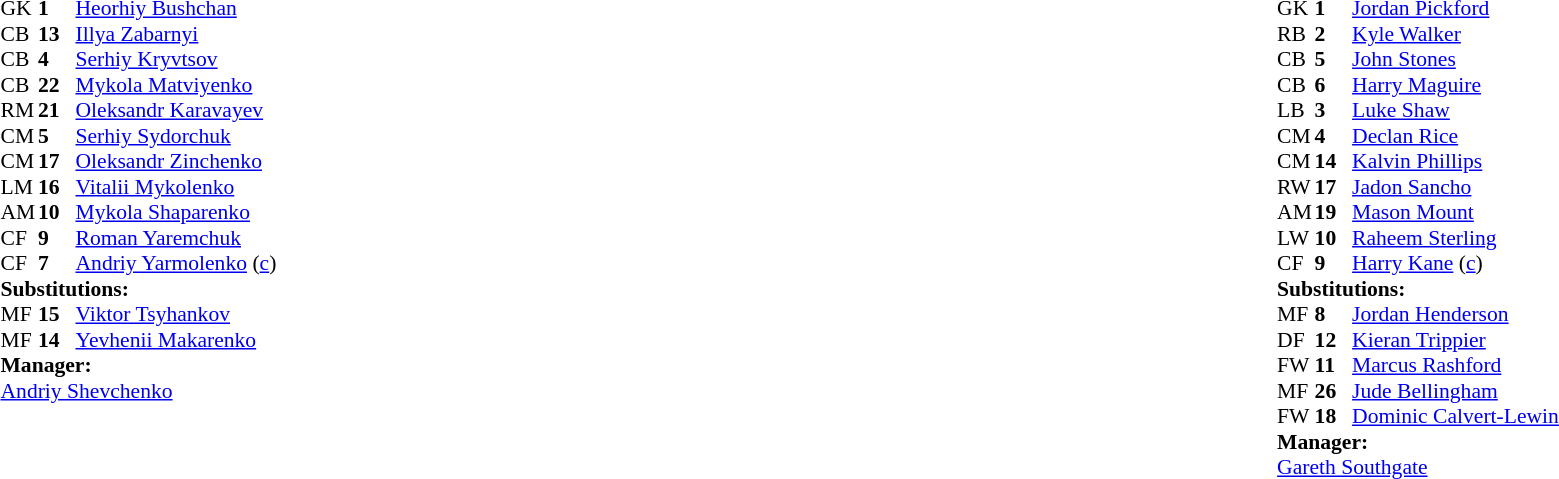<table width="100%">
<tr>
<td valign="top" width="40%"><br><table style="font-size:90%" cellspacing="0" cellpadding="0">
<tr>
<th width=25></th>
<th width=25></th>
</tr>
<tr>
<td>GK</td>
<td><strong>1</strong></td>
<td><a href='#'>Heorhiy Bushchan</a></td>
</tr>
<tr>
<td>CB</td>
<td><strong>13</strong></td>
<td><a href='#'>Illya Zabarnyi</a></td>
</tr>
<tr>
<td>CB</td>
<td><strong>4</strong></td>
<td><a href='#'>Serhiy Kryvtsov</a></td>
<td></td>
<td></td>
</tr>
<tr>
<td>CB</td>
<td><strong>22</strong></td>
<td><a href='#'>Mykola Matviyenko</a></td>
</tr>
<tr>
<td>RM</td>
<td><strong>21</strong></td>
<td><a href='#'>Oleksandr Karavayev</a></td>
</tr>
<tr>
<td>CM</td>
<td><strong>5</strong></td>
<td><a href='#'>Serhiy Sydorchuk</a></td>
<td></td>
<td></td>
</tr>
<tr>
<td>CM</td>
<td><strong>17</strong></td>
<td><a href='#'>Oleksandr Zinchenko</a></td>
</tr>
<tr>
<td>LM</td>
<td><strong>16</strong></td>
<td><a href='#'>Vitalii Mykolenko</a></td>
</tr>
<tr>
<td>AM</td>
<td><strong>10</strong></td>
<td><a href='#'>Mykola Shaparenko</a></td>
</tr>
<tr>
<td>CF</td>
<td><strong>9</strong></td>
<td><a href='#'>Roman Yaremchuk</a></td>
</tr>
<tr>
<td>CF</td>
<td><strong>7</strong></td>
<td><a href='#'>Andriy Yarmolenko</a> (<a href='#'>c</a>)</td>
</tr>
<tr>
<td colspan=3><strong>Substitutions:</strong></td>
</tr>
<tr>
<td>MF</td>
<td><strong>15</strong></td>
<td><a href='#'>Viktor Tsyhankov</a></td>
<td></td>
<td></td>
</tr>
<tr>
<td>MF</td>
<td><strong>14</strong></td>
<td><a href='#'>Yevhenii Makarenko</a></td>
<td></td>
<td></td>
</tr>
<tr>
<td colspan=3><strong>Manager:</strong></td>
</tr>
<tr>
<td colspan=3><a href='#'>Andriy Shevchenko</a></td>
</tr>
</table>
</td>
<td valign="top"></td>
<td valign="top" width="50%"><br><table style="font-size:90%; margin:auto" cellspacing="0" cellpadding="0">
<tr>
<th width=25></th>
<th width=25></th>
</tr>
<tr>
<td>GK</td>
<td><strong>1</strong></td>
<td><a href='#'>Jordan Pickford</a></td>
</tr>
<tr>
<td>RB</td>
<td><strong>2</strong></td>
<td><a href='#'>Kyle Walker</a></td>
</tr>
<tr>
<td>CB</td>
<td><strong>5</strong></td>
<td><a href='#'>John Stones</a></td>
</tr>
<tr>
<td>CB</td>
<td><strong>6</strong></td>
<td><a href='#'>Harry Maguire</a></td>
</tr>
<tr>
<td>LB</td>
<td><strong>3</strong></td>
<td><a href='#'>Luke Shaw</a></td>
<td></td>
<td></td>
</tr>
<tr>
<td>CM</td>
<td><strong>4</strong></td>
<td><a href='#'>Declan Rice</a></td>
<td></td>
<td></td>
</tr>
<tr>
<td>CM</td>
<td><strong>14</strong></td>
<td><a href='#'>Kalvin Phillips</a></td>
<td></td>
<td></td>
</tr>
<tr>
<td>RW</td>
<td><strong>17</strong></td>
<td><a href='#'>Jadon Sancho</a></td>
</tr>
<tr>
<td>AM</td>
<td><strong>19</strong></td>
<td><a href='#'>Mason Mount</a></td>
</tr>
<tr>
<td>LW</td>
<td><strong>10</strong></td>
<td><a href='#'>Raheem Sterling</a></td>
<td></td>
<td></td>
</tr>
<tr>
<td>CF</td>
<td><strong>9</strong></td>
<td><a href='#'>Harry Kane</a> (<a href='#'>c</a>)</td>
<td></td>
<td></td>
</tr>
<tr>
<td colspan=3><strong>Substitutions:</strong></td>
</tr>
<tr>
<td>MF</td>
<td><strong>8</strong></td>
<td><a href='#'>Jordan Henderson</a></td>
<td></td>
<td></td>
</tr>
<tr>
<td>DF</td>
<td><strong>12</strong></td>
<td><a href='#'>Kieran Trippier</a></td>
<td></td>
<td></td>
</tr>
<tr>
<td>FW</td>
<td><strong>11</strong></td>
<td><a href='#'>Marcus Rashford</a></td>
<td></td>
<td></td>
</tr>
<tr>
<td>MF</td>
<td><strong>26</strong></td>
<td><a href='#'>Jude Bellingham</a></td>
<td></td>
<td></td>
</tr>
<tr>
<td>FW</td>
<td><strong>18</strong></td>
<td><a href='#'>Dominic Calvert-Lewin</a></td>
<td></td>
<td></td>
</tr>
<tr>
<td colspan=3><strong>Manager:</strong></td>
</tr>
<tr>
<td colspan=3><a href='#'>Gareth Southgate</a></td>
</tr>
</table>
</td>
</tr>
</table>
